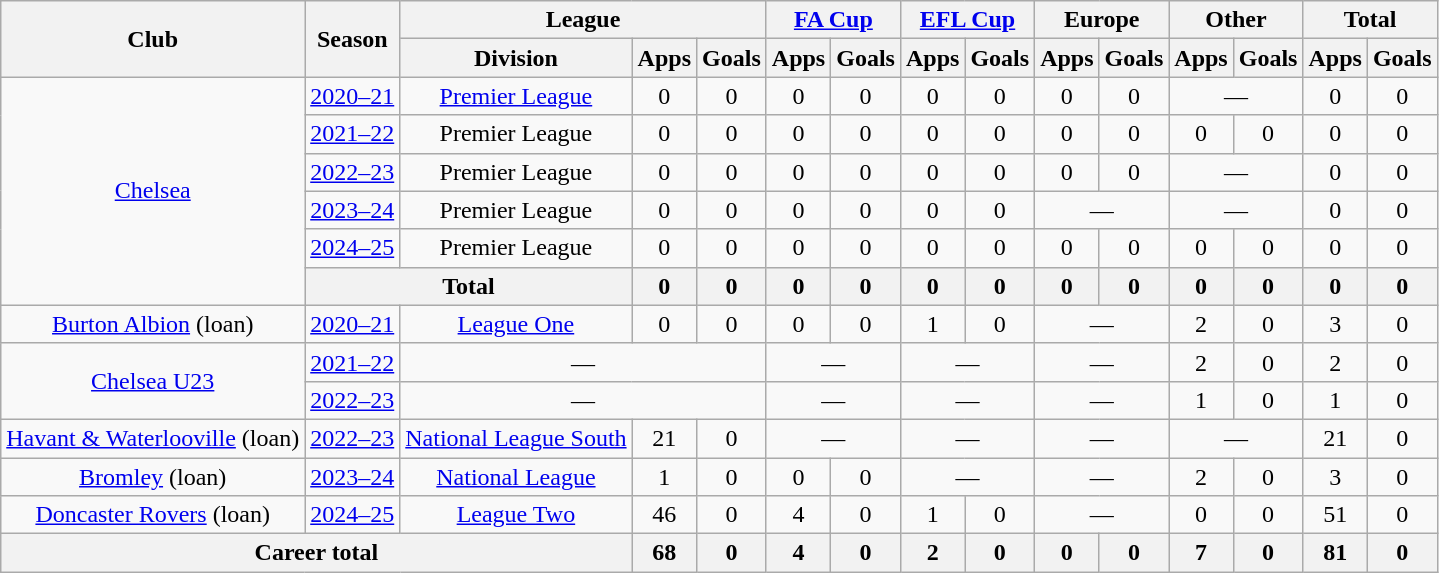<table class="wikitable" style="text-align: center;">
<tr>
<th rowspan="2">Club</th>
<th rowspan="2">Season</th>
<th colspan="3">League</th>
<th colspan="2"><a href='#'>FA Cup</a></th>
<th colspan="2"><a href='#'>EFL Cup</a></th>
<th colspan="2">Europe</th>
<th colspan="2">Other</th>
<th colspan="2">Total</th>
</tr>
<tr>
<th>Division</th>
<th>Apps</th>
<th>Goals</th>
<th>Apps</th>
<th>Goals</th>
<th>Apps</th>
<th>Goals</th>
<th>Apps</th>
<th>Goals</th>
<th>Apps</th>
<th>Goals</th>
<th>Apps</th>
<th>Goals</th>
</tr>
<tr>
<td rowspan="6"><a href='#'>Chelsea</a></td>
<td><a href='#'>2020–21</a></td>
<td><a href='#'>Premier League</a></td>
<td>0</td>
<td>0</td>
<td>0</td>
<td>0</td>
<td>0</td>
<td>0</td>
<td>0</td>
<td>0</td>
<td colspan="2">—</td>
<td>0</td>
<td>0</td>
</tr>
<tr>
<td><a href='#'>2021–22</a></td>
<td>Premier League</td>
<td>0</td>
<td>0</td>
<td>0</td>
<td>0</td>
<td>0</td>
<td>0</td>
<td>0</td>
<td>0</td>
<td>0</td>
<td>0</td>
<td>0</td>
<td>0</td>
</tr>
<tr>
<td><a href='#'>2022–23</a></td>
<td>Premier League</td>
<td>0</td>
<td>0</td>
<td>0</td>
<td>0</td>
<td>0</td>
<td>0</td>
<td>0</td>
<td>0</td>
<td colspan="2">—</td>
<td>0</td>
<td>0</td>
</tr>
<tr>
<td><a href='#'>2023–24</a></td>
<td>Premier League</td>
<td>0</td>
<td>0</td>
<td>0</td>
<td>0</td>
<td>0</td>
<td>0</td>
<td colspan="2">—</td>
<td colspan="2">—</td>
<td>0</td>
<td>0</td>
</tr>
<tr>
<td><a href='#'>2024–25</a></td>
<td>Premier League</td>
<td>0</td>
<td>0</td>
<td>0</td>
<td>0</td>
<td>0</td>
<td>0</td>
<td>0</td>
<td>0</td>
<td>0</td>
<td>0</td>
<td>0</td>
<td>0</td>
</tr>
<tr>
<th colspan="2">Total</th>
<th>0</th>
<th>0</th>
<th>0</th>
<th>0</th>
<th>0</th>
<th>0</th>
<th>0</th>
<th>0</th>
<th>0</th>
<th>0</th>
<th>0</th>
<th>0</th>
</tr>
<tr>
<td><a href='#'>Burton Albion</a> (loan)</td>
<td><a href='#'>2020–21</a></td>
<td><a href='#'>League One</a></td>
<td>0</td>
<td>0</td>
<td>0</td>
<td>0</td>
<td>1</td>
<td>0</td>
<td colspan="2">—</td>
<td>2</td>
<td>0</td>
<td>3</td>
<td>0</td>
</tr>
<tr>
<td rowspan="2"><a href='#'>Chelsea U23</a></td>
<td><a href='#'>2021–22</a></td>
<td colspan=3>—</td>
<td colspan=2>—</td>
<td colspan=2>—</td>
<td colspan=2>—</td>
<td>2</td>
<td>0</td>
<td>2</td>
<td>0</td>
</tr>
<tr>
<td><a href='#'>2022–23</a></td>
<td colspan=3>—</td>
<td colspan=2>—</td>
<td colspan=2>—</td>
<td colspan=2>—</td>
<td>1</td>
<td>0</td>
<td>1</td>
<td>0</td>
</tr>
<tr>
<td><a href='#'>Havant & Waterlooville</a> (loan)</td>
<td><a href='#'>2022–23</a></td>
<td><a href='#'>National League South</a></td>
<td>21</td>
<td>0</td>
<td colspan=2>—</td>
<td colspan=2>—</td>
<td colspan=2>—</td>
<td colspan=2>—</td>
<td>21</td>
<td>0</td>
</tr>
<tr>
<td><a href='#'>Bromley</a> (loan)</td>
<td><a href='#'>2023–24</a></td>
<td><a href='#'>National League</a></td>
<td>1</td>
<td>0</td>
<td>0</td>
<td>0</td>
<td colspan=2>—</td>
<td colspan=2>—</td>
<td>2</td>
<td>0</td>
<td>3</td>
<td>0</td>
</tr>
<tr>
<td><a href='#'>Doncaster Rovers</a> (loan)</td>
<td><a href='#'>2024–25</a></td>
<td><a href='#'>League Two</a></td>
<td>46</td>
<td>0</td>
<td>4</td>
<td>0</td>
<td>1</td>
<td>0</td>
<td colspan="2">—</td>
<td>0</td>
<td>0</td>
<td>51</td>
<td>0</td>
</tr>
<tr>
<th colspan="3">Career total</th>
<th>68</th>
<th>0</th>
<th>4</th>
<th>0</th>
<th>2</th>
<th>0</th>
<th>0</th>
<th>0</th>
<th>7</th>
<th>0</th>
<th>81</th>
<th>0</th>
</tr>
</table>
